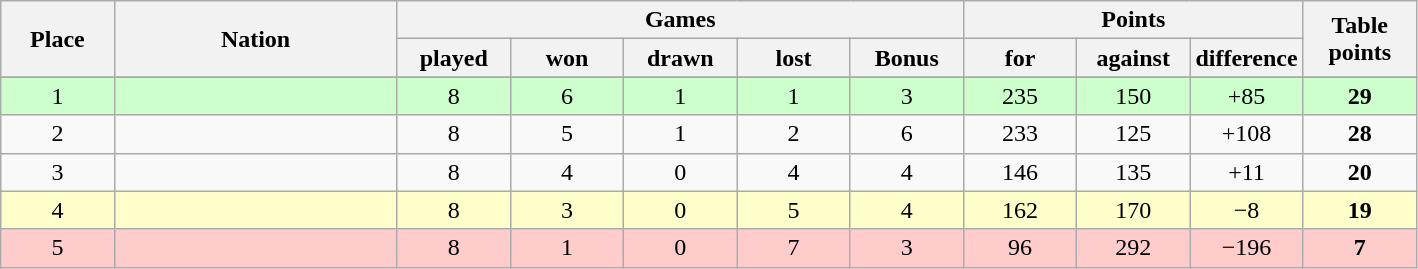<table class="wikitable">
<tr>
<th rowspan=2 width="8%">Place</th>
<th rowspan=2 width="20%">Nation</th>
<th colspan=5 width="40%">Games</th>
<th colspan=3 width="24%">Points</th>
<th rowspan=2 width="10%">Table<br>points</th>
</tr>
<tr>
<th width="8%">played</th>
<th width="8%">won</th>
<th width="8%">drawn</th>
<th width="8%">lost</th>
<th width="8%">Bonus</th>
<th width="8%">for</th>
<th width="8%">against</th>
<th width="8%">difference</th>
</tr>
<tr>
</tr>
<tr align=center bgcolor="#ccffcc">
<td>1</td>
<td align=left></td>
<td>8</td>
<td>6</td>
<td>1</td>
<td>1</td>
<td>3</td>
<td>235</td>
<td>150</td>
<td>+85</td>
<td><strong>29</strong></td>
</tr>
<tr align=center>
<td>2</td>
<td align=left></td>
<td>8</td>
<td>5</td>
<td>1</td>
<td>2</td>
<td>6</td>
<td>233</td>
<td>125</td>
<td>+108</td>
<td><strong>28</strong></td>
</tr>
<tr align=center>
<td>3</td>
<td align=left></td>
<td>8</td>
<td>4</td>
<td>0</td>
<td>4</td>
<td>4</td>
<td>146</td>
<td>135</td>
<td>+11</td>
<td><strong>20</strong></td>
</tr>
<tr align=center bgcolor="#ffffcc">
<td>4</td>
<td align=left></td>
<td>8</td>
<td>3</td>
<td>0</td>
<td>5</td>
<td>4</td>
<td>162</td>
<td>170</td>
<td>−8</td>
<td><strong>19</strong></td>
</tr>
<tr align=center bgcolor="#ffcccc">
<td>5</td>
<td align=left></td>
<td>8</td>
<td>1</td>
<td>0</td>
<td>7</td>
<td>3</td>
<td>96</td>
<td>292</td>
<td>−196</td>
<td><strong>7</strong></td>
</tr>
</table>
